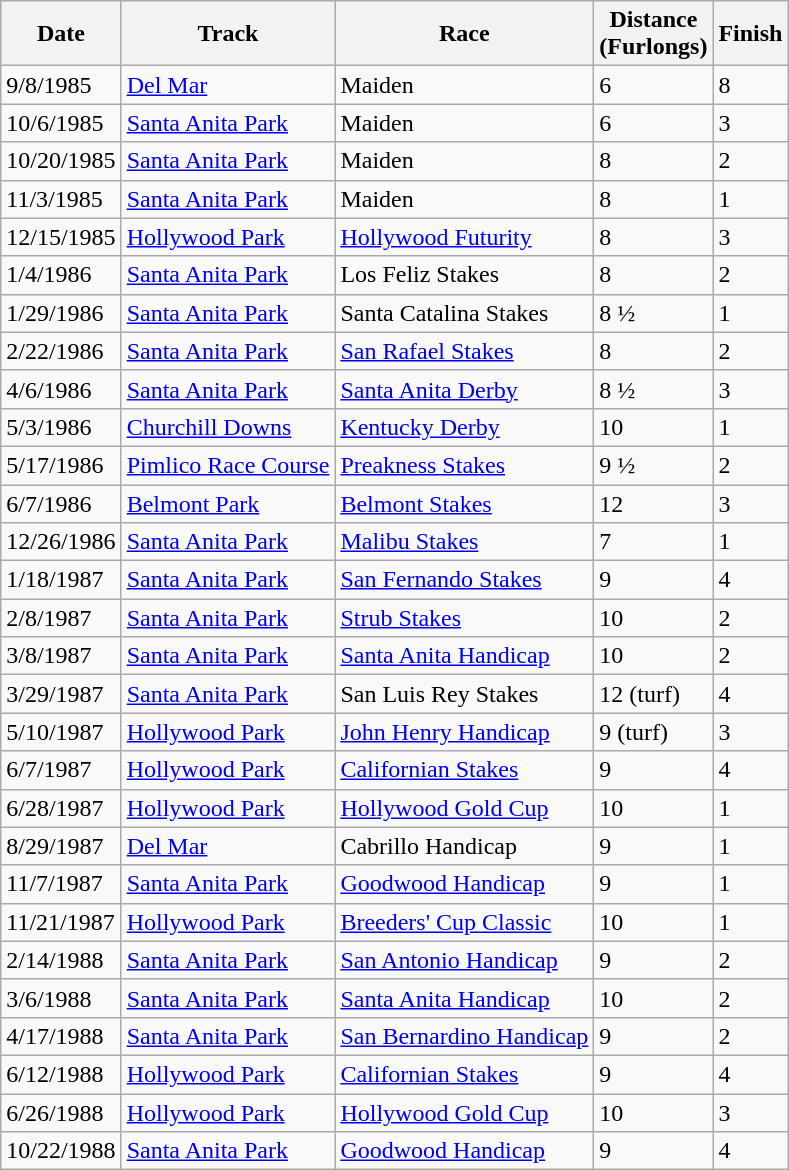<table class="wikitable sortable">
<tr>
<th>Date</th>
<th>Track</th>
<th>Race</th>
<th>Distance<br>(Furlongs)</th>
<th>Finish</th>
</tr>
<tr>
<td>9/8/1985</td>
<td><a href='#'>Del Mar</a></td>
<td>Maiden</td>
<td>6</td>
<td>8</td>
</tr>
<tr>
<td>10/6/1985</td>
<td><a href='#'>Santa Anita Park</a></td>
<td>Maiden</td>
<td>6</td>
<td>3</td>
</tr>
<tr>
<td>10/20/1985</td>
<td><a href='#'>Santa Anita Park</a></td>
<td>Maiden</td>
<td>8</td>
<td>2</td>
</tr>
<tr>
<td>11/3/1985</td>
<td><a href='#'>Santa Anita Park</a></td>
<td>Maiden</td>
<td>8</td>
<td>1</td>
</tr>
<tr>
<td>12/15/1985</td>
<td><a href='#'>Hollywood Park</a></td>
<td><a href='#'>Hollywood Futurity</a></td>
<td>8</td>
<td>3</td>
</tr>
<tr>
<td>1/4/1986</td>
<td><a href='#'>Santa Anita Park</a></td>
<td>Los Feliz Stakes</td>
<td>8</td>
<td>2</td>
</tr>
<tr>
<td>1/29/1986</td>
<td><a href='#'>Santa Anita Park</a></td>
<td>Santa Catalina Stakes</td>
<td>8 ½</td>
<td>1</td>
</tr>
<tr>
<td>2/22/1986</td>
<td><a href='#'>Santa Anita Park</a></td>
<td><a href='#'>San Rafael Stakes</a></td>
<td>8</td>
<td>2</td>
</tr>
<tr>
<td>4/6/1986</td>
<td><a href='#'>Santa Anita Park</a></td>
<td><a href='#'>Santa Anita Derby</a></td>
<td>8 ½</td>
<td>3</td>
</tr>
<tr>
<td>5/3/1986</td>
<td><a href='#'>Churchill Downs</a></td>
<td><a href='#'>Kentucky Derby</a></td>
<td>10</td>
<td>1</td>
</tr>
<tr>
<td>5/17/1986</td>
<td><a href='#'>Pimlico Race Course</a></td>
<td><a href='#'>Preakness Stakes</a></td>
<td>9 ½</td>
<td>2</td>
</tr>
<tr>
<td>6/7/1986</td>
<td><a href='#'>Belmont Park</a></td>
<td><a href='#'>Belmont Stakes</a></td>
<td>12</td>
<td>3</td>
</tr>
<tr>
<td>12/26/1986</td>
<td><a href='#'>Santa Anita Park</a></td>
<td><a href='#'>Malibu Stakes</a></td>
<td>7</td>
<td>1</td>
</tr>
<tr>
<td>1/18/1987</td>
<td><a href='#'>Santa Anita Park</a></td>
<td><a href='#'>San Fernando Stakes</a></td>
<td>9</td>
<td>4</td>
</tr>
<tr>
<td>2/8/1987</td>
<td><a href='#'>Santa Anita Park</a></td>
<td><a href='#'>Strub Stakes</a></td>
<td>10</td>
<td>2</td>
</tr>
<tr>
<td>3/8/1987</td>
<td><a href='#'>Santa Anita Park</a></td>
<td><a href='#'>Santa Anita Handicap</a></td>
<td>10</td>
<td>2</td>
</tr>
<tr>
<td>3/29/1987</td>
<td><a href='#'>Santa Anita Park</a></td>
<td>San Luis Rey Stakes</td>
<td>12 (turf)</td>
<td>4</td>
</tr>
<tr>
<td>5/10/1987</td>
<td><a href='#'>Hollywood Park</a></td>
<td><a href='#'>John Henry Handicap</a></td>
<td>9 (turf)</td>
<td>3</td>
</tr>
<tr>
<td>6/7/1987</td>
<td><a href='#'>Hollywood Park</a></td>
<td><a href='#'>Californian Stakes</a></td>
<td>9</td>
<td>4</td>
</tr>
<tr>
<td>6/28/1987</td>
<td><a href='#'>Hollywood Park</a></td>
<td><a href='#'>Hollywood Gold Cup</a></td>
<td>10</td>
<td>1</td>
</tr>
<tr>
<td>8/29/1987</td>
<td><a href='#'>Del Mar</a></td>
<td>Cabrillo Handicap</td>
<td>9</td>
<td>1</td>
</tr>
<tr>
<td>11/7/1987</td>
<td><a href='#'>Santa Anita Park</a></td>
<td><a href='#'>Goodwood Handicap</a></td>
<td>9</td>
<td>1</td>
</tr>
<tr>
<td>11/21/1987</td>
<td><a href='#'>Hollywood Park</a></td>
<td><a href='#'>Breeders' Cup Classic</a></td>
<td>10</td>
<td>1</td>
</tr>
<tr>
<td>2/14/1988</td>
<td><a href='#'>Santa Anita Park</a></td>
<td><a href='#'>San Antonio Handicap</a></td>
<td>9</td>
<td>2</td>
</tr>
<tr>
<td>3/6/1988</td>
<td><a href='#'>Santa Anita Park</a></td>
<td><a href='#'>Santa Anita Handicap</a></td>
<td>10</td>
<td>2</td>
</tr>
<tr>
<td>4/17/1988</td>
<td><a href='#'>Santa Anita Park</a></td>
<td><a href='#'>San Bernardino Handicap</a></td>
<td>9</td>
<td>2</td>
</tr>
<tr>
<td>6/12/1988</td>
<td><a href='#'>Hollywood Park</a></td>
<td><a href='#'>Californian Stakes</a></td>
<td>9</td>
<td>4</td>
</tr>
<tr>
<td>6/26/1988</td>
<td><a href='#'>Hollywood Park</a></td>
<td><a href='#'>Hollywood Gold Cup</a></td>
<td>10</td>
<td>3</td>
</tr>
<tr>
<td>10/22/1988</td>
<td><a href='#'>Santa Anita Park</a></td>
<td><a href='#'>Goodwood Handicap</a></td>
<td>9</td>
<td>4</td>
</tr>
</table>
